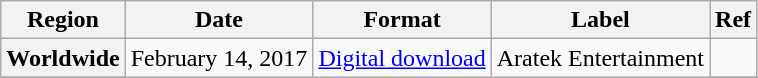<table class="wikitable plainrowheaders">
<tr>
<th scope="col">Region</th>
<th scope="col">Date</th>
<th scope="col">Format</th>
<th scope="col">Label</th>
<th scope="col">Ref</th>
</tr>
<tr>
<th scope="row">Worldwide</th>
<td rowspan="2">February 14, 2017</td>
<td rowspan="2"><a href='#'>Digital download</a></td>
<td rowspan="2">Aratek Entertainment</td>
<td style="text-align:center;"></td>
</tr>
<tr>
</tr>
</table>
